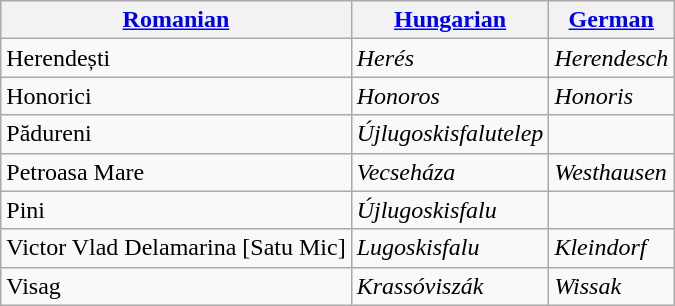<table class="wikitable">
<tr>
<th><a href='#'>Romanian</a></th>
<th><a href='#'>Hungarian</a></th>
<th><a href='#'>German</a></th>
</tr>
<tr>
<td>Herendești</td>
<td><em>Herés</em></td>
<td><em>Herendesch</em></td>
</tr>
<tr>
<td>Honorici</td>
<td><em>Honoros</em></td>
<td><em>Honoris</em></td>
</tr>
<tr>
<td>Pădureni</td>
<td><em>Újlugoskisfalutelep</em></td>
<td></td>
</tr>
<tr>
<td>Petroasa Mare</td>
<td><em>Vecseháza</em></td>
<td><em>Westhausen</em></td>
</tr>
<tr>
<td>Pini</td>
<td><em>Újlugoskisfalu</em></td>
<td></td>
</tr>
<tr>
<td>Victor Vlad Delamarina [Satu Mic]</td>
<td><em>Lugoskisfalu</em></td>
<td><em>Kleindorf</em></td>
</tr>
<tr>
<td>Visag</td>
<td><em>Krassóviszák</em></td>
<td><em>Wissak</em></td>
</tr>
</table>
